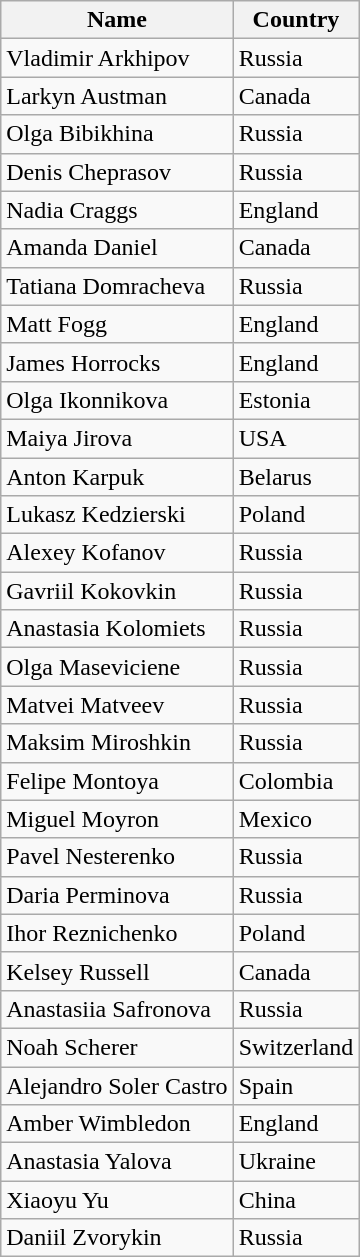<table class="wikitable">
<tr>
<th>Name</th>
<th>Country</th>
</tr>
<tr>
<td>Vladimir Arkhipov</td>
<td>Russia</td>
</tr>
<tr>
<td>Larkyn Austman</td>
<td>Canada</td>
</tr>
<tr>
<td>Olga Bibikhina</td>
<td>Russia</td>
</tr>
<tr>
<td>Denis Cheprasov</td>
<td>Russia</td>
</tr>
<tr>
<td>Nadia Craggs</td>
<td>England</td>
</tr>
<tr>
<td>Amanda Daniel</td>
<td>Canada</td>
</tr>
<tr>
<td>Tatiana Domracheva</td>
<td>Russia</td>
</tr>
<tr>
<td>Matt Fogg</td>
<td>England</td>
</tr>
<tr>
<td>James Horrocks</td>
<td>England</td>
</tr>
<tr>
<td>Olga Ikonnikova</td>
<td>Estonia</td>
</tr>
<tr>
<td>Maiya Jirova</td>
<td>USA</td>
</tr>
<tr>
<td>Anton Karpuk</td>
<td>Belarus</td>
</tr>
<tr>
<td>Lukasz Kedzierski</td>
<td>Poland</td>
</tr>
<tr>
<td>Alexey Kofanov</td>
<td>Russia</td>
</tr>
<tr>
<td>Gavriil Kokovkin</td>
<td>Russia</td>
</tr>
<tr>
<td>Anastasia Kolomiets</td>
<td>Russia</td>
</tr>
<tr>
<td>Olga Maseviciene</td>
<td>Russia</td>
</tr>
<tr>
<td>Matvei Matveev</td>
<td>Russia</td>
</tr>
<tr>
<td>Maksim Miroshkin</td>
<td>Russia</td>
</tr>
<tr>
<td>Felipe Montoya</td>
<td>Colombia</td>
</tr>
<tr>
<td>Miguel Moyron</td>
<td>Mexico</td>
</tr>
<tr>
<td>Pavel Nesterenko</td>
<td>Russia</td>
</tr>
<tr>
<td>Daria Perminova</td>
<td>Russia</td>
</tr>
<tr>
<td>Ihor Reznichenko</td>
<td>Poland</td>
</tr>
<tr>
<td>Kelsey Russell</td>
<td>Canada</td>
</tr>
<tr>
<td>Anastasiia Safronova</td>
<td>Russia</td>
</tr>
<tr>
<td>Noah Scherer</td>
<td>Switzerland</td>
</tr>
<tr>
<td>Alejandro Soler Castro</td>
<td>Spain</td>
</tr>
<tr>
<td>Amber Wimbledon</td>
<td>England</td>
</tr>
<tr>
<td>Anastasia Yalova</td>
<td>Ukraine</td>
</tr>
<tr>
<td>Xiaoyu Yu</td>
<td>China</td>
</tr>
<tr>
<td>Daniil Zvorykin</td>
<td>Russia</td>
</tr>
</table>
